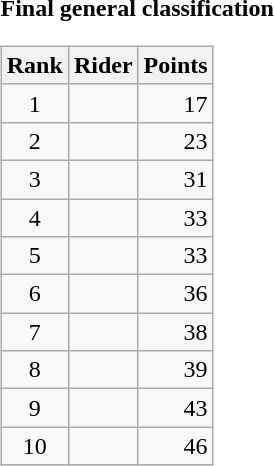<table>
<tr>
<td><strong>Final general classification</strong><br><table class="wikitable">
<tr>
<th scope="col">Rank</th>
<th scope="col">Rider</th>
<th scope="col">Points</th>
</tr>
<tr>
<td style="text-align:center;">1</td>
<td></td>
<td style="text-align:right;">17</td>
</tr>
<tr>
<td style="text-align:center;">2</td>
<td></td>
<td style="text-align:right;">23</td>
</tr>
<tr>
<td style="text-align:center;">3</td>
<td></td>
<td style="text-align:right;">31</td>
</tr>
<tr>
<td style="text-align:center;">4</td>
<td></td>
<td style="text-align:right;">33</td>
</tr>
<tr>
<td style="text-align:center;">5</td>
<td></td>
<td style="text-align:right;">33</td>
</tr>
<tr>
<td style="text-align:center;">6</td>
<td></td>
<td style="text-align:right;">36</td>
</tr>
<tr>
<td style="text-align:center;">7</td>
<td></td>
<td style="text-align:right;">38</td>
</tr>
<tr>
<td style="text-align:center;">8</td>
<td></td>
<td style="text-align:right;">39</td>
</tr>
<tr>
<td style="text-align:center;">9</td>
<td></td>
<td style="text-align:right;">43</td>
</tr>
<tr>
<td style="text-align:center;">10</td>
<td></td>
<td style="text-align:right;">46</td>
</tr>
</table>
</td>
</tr>
</table>
